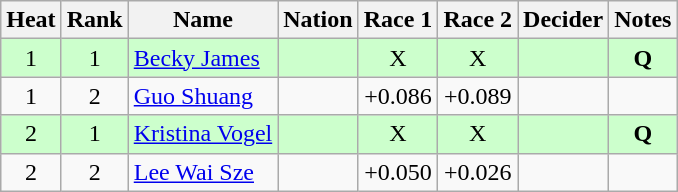<table class="wikitable sortable" style="text-align:center">
<tr>
<th>Heat</th>
<th>Rank</th>
<th>Name</th>
<th>Nation</th>
<th>Race 1</th>
<th>Race 2</th>
<th>Decider</th>
<th>Notes</th>
</tr>
<tr bgcolor=ccffcc>
<td>1</td>
<td>1</td>
<td align=left><a href='#'>Becky James</a></td>
<td align=left></td>
<td>X</td>
<td>X</td>
<td></td>
<td><strong>Q</strong></td>
</tr>
<tr>
<td>1</td>
<td>2</td>
<td align=left><a href='#'>Guo Shuang</a></td>
<td align=left></td>
<td>+0.086</td>
<td>+0.089</td>
<td></td>
<td></td>
</tr>
<tr bgcolor=ccffcc>
<td>2</td>
<td>1</td>
<td align=left><a href='#'>Kristina Vogel</a></td>
<td align=left></td>
<td>X</td>
<td>X</td>
<td></td>
<td><strong>Q</strong></td>
</tr>
<tr>
<td>2</td>
<td>2</td>
<td align=left><a href='#'>Lee Wai Sze</a></td>
<td align=left></td>
<td>+0.050</td>
<td>+0.026</td>
<td></td>
<td></td>
</tr>
</table>
